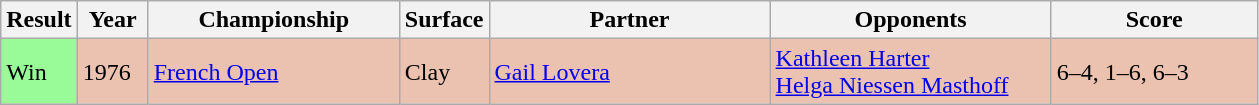<table class="sortable wikitable">
<tr>
<th style="width:40px">Result</th>
<th style="width:40px">Year</th>
<th style="width:160px">Championship</th>
<th style="width:50px">Surface</th>
<th style="width:180px">Partner</th>
<th style="width:180px">Opponents</th>
<th style="width:130px" class="unsortable">Score</th>
</tr>
<tr style="background:#ebc2af;">
<td style="background:#98fb98;">Win</td>
<td>1976</td>
<td><a href='#'>French Open</a></td>
<td>Clay</td>
<td> <a href='#'>Gail Lovera</a></td>
<td> <a href='#'>Kathleen Harter</a><br> <a href='#'>Helga Niessen Masthoff</a></td>
<td>6–4, 1–6, 6–3</td>
</tr>
</table>
